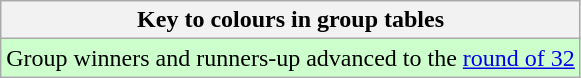<table class="wikitable">
<tr>
<th>Key to colours in group tables</th>
</tr>
<tr bgcolor="#ccffcc">
<td>Group winners and runners-up advanced to the <a href='#'>round of 32</a></td>
</tr>
</table>
